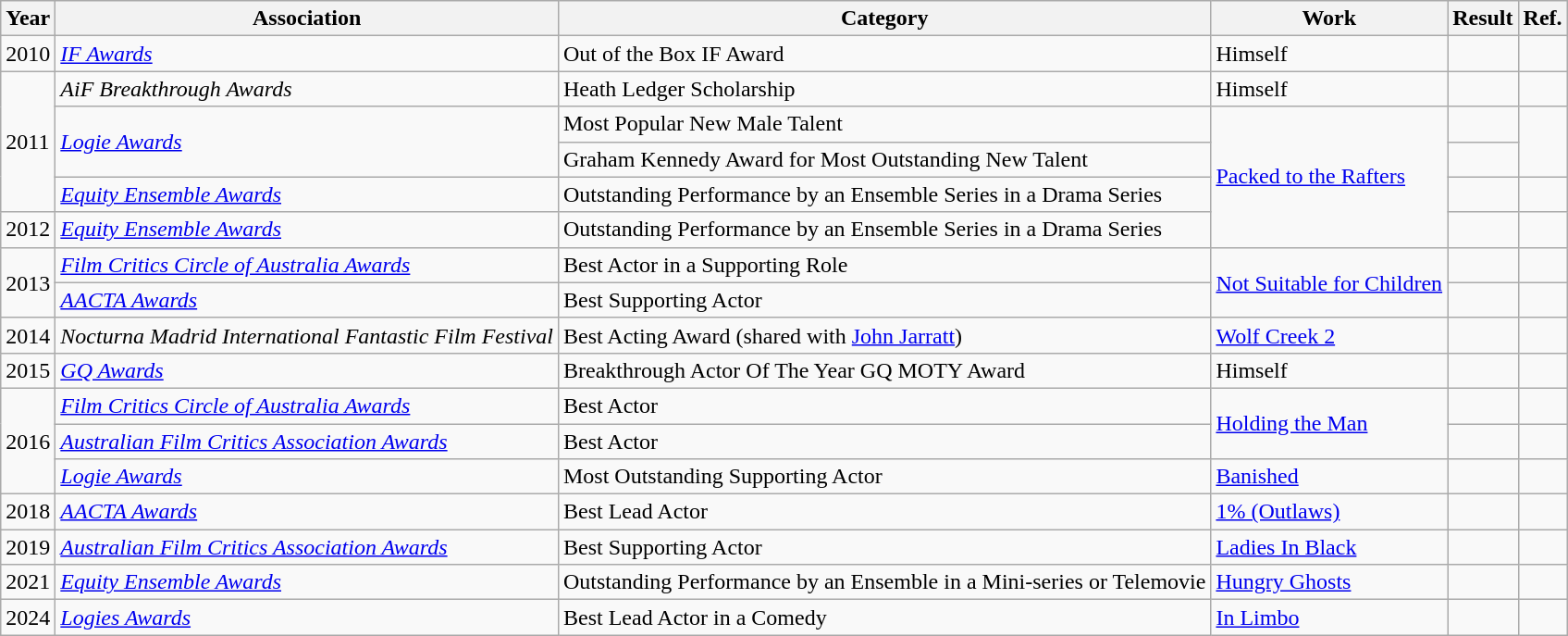<table class="wikitable">
<tr>
<th>Year</th>
<th>Association</th>
<th>Category</th>
<th>Work</th>
<th>Result</th>
<th>Ref.</th>
</tr>
<tr>
<td>2010</td>
<td><em><a href='#'>IF Awards</a></em></td>
<td>Out of the Box IF Award</td>
<td>Himself</td>
<td></td>
<td></td>
</tr>
<tr>
<td rowspan="4">2011</td>
<td><em>AiF Breakthrough Awards</em></td>
<td>Heath Ledger Scholarship</td>
<td>Himself</td>
<td></td>
<td></td>
</tr>
<tr>
<td rowspan="2"><em><a href='#'>Logie Awards</a></em></td>
<td>Most Popular New Male Talent</td>
<td rowspan="4"><a href='#'>Packed to the Rafters</a></td>
<td></td>
<td rowspan="2"></td>
</tr>
<tr>
<td>Graham Kennedy Award for Most Outstanding New Talent</td>
<td></td>
</tr>
<tr>
<td><em><a href='#'>Equity Ensemble Awards</a></em></td>
<td>Outstanding Performance by an Ensemble Series in a Drama Series</td>
<td></td>
<td></td>
</tr>
<tr>
<td>2012</td>
<td><em><a href='#'>Equity Ensemble Awards</a></em></td>
<td>Outstanding Performance by an Ensemble Series in a Drama Series</td>
<td></td>
<td></td>
</tr>
<tr>
<td rowspan="2">2013</td>
<td><em><a href='#'>Film Critics Circle of Australia Awards</a></em></td>
<td>Best Actor in a Supporting Role</td>
<td rowspan="2"><a href='#'>Not Suitable for Children</a></td>
<td></td>
<td></td>
</tr>
<tr>
<td><em><a href='#'>AACTA Awards</a></em></td>
<td>Best Supporting Actor</td>
<td></td>
<td></td>
</tr>
<tr>
<td>2014</td>
<td><em>Nocturna Madrid International Fantastic Film Festival</em></td>
<td>Best Acting Award (shared with <a href='#'>John Jarratt</a>)</td>
<td><a href='#'>Wolf Creek 2</a></td>
<td></td>
<td></td>
</tr>
<tr>
<td>2015</td>
<td><em><a href='#'>GQ Awards</a></em></td>
<td>Breakthrough Actor Of The Year GQ MOTY Award</td>
<td>Himself</td>
<td></td>
<td></td>
</tr>
<tr>
<td rowspan="3">2016</td>
<td><em><a href='#'>Film Critics Circle of Australia Awards</a></em></td>
<td>Best Actor</td>
<td rowspan="2"><a href='#'>Holding the Man</a></td>
<td></td>
<td></td>
</tr>
<tr>
<td><em><a href='#'>Australian Film Critics Association Awards</a></em></td>
<td>Best Actor</td>
<td></td>
<td></td>
</tr>
<tr>
<td><em><a href='#'>Logie Awards</a></em></td>
<td>Most Outstanding Supporting Actor</td>
<td><a href='#'>Banished</a></td>
<td></td>
<td></td>
</tr>
<tr>
<td>2018</td>
<td><em><a href='#'>AACTA Awards</a></em></td>
<td>Best Lead Actor</td>
<td><a href='#'>1% (Outlaws)</a></td>
<td></td>
<td></td>
</tr>
<tr>
<td>2019</td>
<td><em><a href='#'>Australian Film Critics Association Awards</a></em></td>
<td>Best Supporting Actor</td>
<td><a href='#'>Ladies In Black</a></td>
<td></td>
<td></td>
</tr>
<tr>
<td>2021</td>
<td><em><a href='#'>Equity Ensemble Awards</a></em></td>
<td>Outstanding Performance by an Ensemble in a Mini-series or Telemovie</td>
<td><a href='#'>Hungry Ghosts</a></td>
<td></td>
<td></td>
</tr>
<tr>
<td>2024</td>
<td><em><a href='#'>Logies Awards</a></em></td>
<td>Best Lead Actor in a Comedy</td>
<td><a href='#'>In Limbo</a></td>
<td></td>
<td></td>
</tr>
</table>
